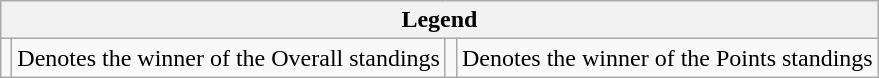<table class="wikitable">
<tr>
<th colspan="4">Legend</th>
</tr>
<tr>
<td></td>
<td>Denotes the winner of the Overall standings</td>
<td></td>
<td>Denotes the winner of the Points standings</td>
</tr>
</table>
